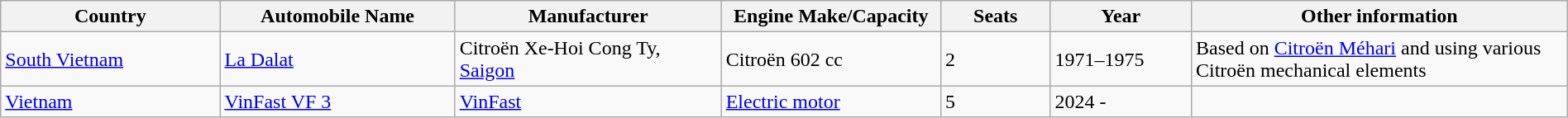<table class="wikitable sortable"  width="100%">
<tr>
<th width="14%">Country</th>
<th width="15%">Automobile Name</th>
<th width="17%">Manufacturer</th>
<th width="14%">Engine Make/Capacity</th>
<th width="7%">Seats</th>
<th width="9%">Year</th>
<th width="24%">Other information</th>
</tr>
<tr>
<td><a href='#'>South Vietnam</a></td>
<td><a href='#'>La Dalat</a></td>
<td>Citroën Xe-Hoi Cong Ty, <a href='#'>Saigon</a></td>
<td>Citroën 602 cc</td>
<td>2</td>
<td>1971–1975</td>
<td>Based on <a href='#'>Citroën Méhari</a> and using various Citroën mechanical elements</td>
</tr>
<tr>
<td><a href='#'>Vietnam</a></td>
<td><a href='#'>VinFast VF 3</a></td>
<td><a href='#'>VinFast</a></td>
<td><a href='#'>Electric motor</a></td>
<td>5</td>
<td>2024 -</td>
<td></td>
</tr>
</table>
